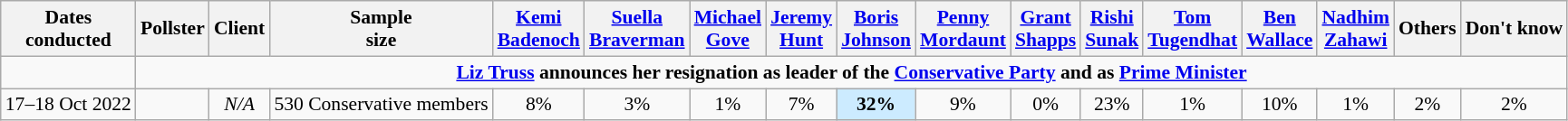<table class="wikitable" style="font-size:90%;text-align:center">
<tr>
<th>Dates<br>conducted</th>
<th>Pollster</th>
<th>Client</th>
<th>Sample<br>size</th>
<th><a href='#'>Kemi<br>Badenoch</a></th>
<th><a href='#'>Suella<br>Braverman</a></th>
<th><a href='#'>Michael<br>Gove</a></th>
<th><a href='#'>Jeremy<br>Hunt</a></th>
<th><a href='#'>Boris<br>Johnson</a></th>
<th><a href='#'>Penny<br>Mordaunt</a></th>
<th><a href='#'>Grant<br>Shapps</a></th>
<th><a href='#'>Rishi<br>Sunak</a></th>
<th><a href='#'>Tom<br>Tugendhat</a></th>
<th><a href='#'>Ben<br>Wallace</a></th>
<th><a href='#'>Nadhim<br>Zahawi</a></th>
<th>Others</th>
<th>Don't know</th>
</tr>
<tr>
<td></td>
<td colspan="16"><strong><a href='#'>Liz Truss</a> announces her resignation as leader of the <a href='#'>Conservative Party</a> and as <a href='#'>Prime Minister</a></strong></td>
</tr>
<tr>
<td>17–18 Oct 2022</td>
<td></td>
<td><em>N/A</em></td>
<td>530 Conservative members</td>
<td>8%</td>
<td>3%</td>
<td>1%</td>
<td>7%</td>
<td style = "background:#CCEBFF;color:black"><strong>32%</strong></td>
<td>9%</td>
<td>0%</td>
<td>23%</td>
<td>1%</td>
<td>10%</td>
<td>1%</td>
<td>2%</td>
<td>2%</td>
</tr>
</table>
